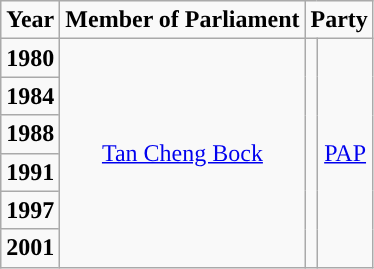<table class="wikitable" align="center" style="text-align:center">
<tr>
<td><strong>Year</strong></td>
<td><strong>Member of Parliament</strong></td>
<td colspan="2"><strong>Party</strong></td>
</tr>
<tr>
<td><strong>1980</strong></td>
<td rowspan="6"><a href='#'>Tan Cheng Bock</a></td>
<td rowspan="6"></td>
<td rowspan="6"><a href='#'>PAP</a></td>
</tr>
<tr>
<td><strong>1984</strong></td>
</tr>
<tr>
<td><strong>1988</strong></td>
</tr>
<tr>
<td><strong>1991</strong></td>
</tr>
<tr>
<td><strong>1997</strong></td>
</tr>
<tr>
<td><strong>2001</strong></td>
</tr>
</table>
